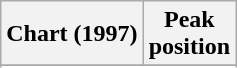<table class="wikitable sortable">
<tr>
<th align="left">Chart (1997)</th>
<th align="center">Peak<br>position</th>
</tr>
<tr>
</tr>
<tr>
</tr>
</table>
